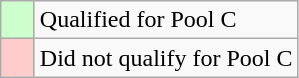<table class="wikitable">
<tr>
<td width=15px bgcolor="#cfc"></td>
<td>Qualified for Pool C</td>
</tr>
<tr>
<td width=15px bgcolor=#fcc></td>
<td>Did not qualify for Pool C</td>
</tr>
</table>
